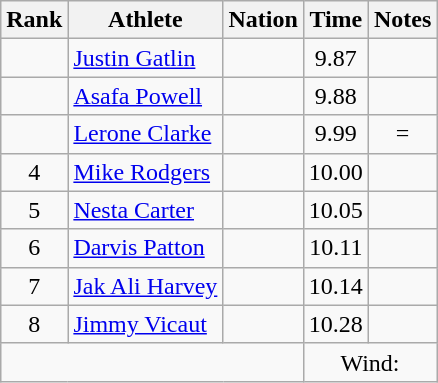<table class="wikitable mw-datatable sortable" style="text-align:center;">
<tr>
<th>Rank</th>
<th>Athlete</th>
<th>Nation</th>
<th>Time</th>
<th>Notes</th>
</tr>
<tr>
<td></td>
<td align=left><a href='#'>Justin Gatlin</a></td>
<td align=left></td>
<td>9.87</td>
<td></td>
</tr>
<tr>
<td></td>
<td align=left><a href='#'>Asafa Powell</a></td>
<td align=left></td>
<td>9.88</td>
<td></td>
</tr>
<tr>
<td></td>
<td align=left><a href='#'>Lerone Clarke</a></td>
<td align=left></td>
<td>9.99</td>
<td>=</td>
</tr>
<tr>
<td>4</td>
<td align=left><a href='#'>Mike Rodgers</a></td>
<td align=left></td>
<td>10.00</td>
<td></td>
</tr>
<tr>
<td>5</td>
<td align=left><a href='#'>Nesta Carter</a></td>
<td align=left></td>
<td>10.05</td>
<td></td>
</tr>
<tr>
<td>6</td>
<td align=left><a href='#'>Darvis Patton</a></td>
<td align=left></td>
<td>10.11</td>
<td></td>
</tr>
<tr>
<td>7</td>
<td align=left><a href='#'>Jak Ali Harvey</a></td>
<td align=left></td>
<td>10.14</td>
<td></td>
</tr>
<tr>
<td>8</td>
<td align=left><a href='#'>Jimmy Vicaut</a></td>
<td align=left></td>
<td>10.28</td>
<td></td>
</tr>
<tr class="sortbottom">
<td colspan=3></td>
<td colspan=2>Wind: </td>
</tr>
</table>
